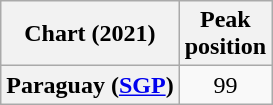<table class="wikitable plainrowheaders" style="text-align:center">
<tr>
<th scope="col">Chart (2021)</th>
<th scope="col">Peak<br>position</th>
</tr>
<tr>
<th scope="row">Paraguay (<a href='#'>SGP</a>)</th>
<td>99</td>
</tr>
</table>
